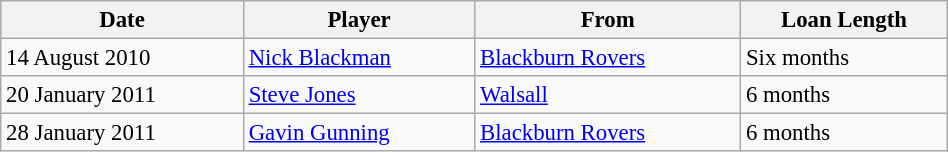<table class="wikitable" style="font-size:95%; width:50%">
<tr>
<th>Date</th>
<th>Player</th>
<th>From</th>
<th>Loan Length</th>
</tr>
<tr>
<td>14 August 2010</td>
<td> <a href='#'>Nick Blackman</a></td>
<td> <a href='#'>Blackburn Rovers</a></td>
<td>Six months</td>
</tr>
<tr>
<td>20 January 2011</td>
<td> <a href='#'>Steve Jones</a></td>
<td><a href='#'>Walsall</a></td>
<td>6 months</td>
</tr>
<tr>
<td>28 January 2011</td>
<td> <a href='#'>Gavin Gunning</a></td>
<td><a href='#'>Blackburn Rovers</a></td>
<td>6 months</td>
</tr>
</table>
